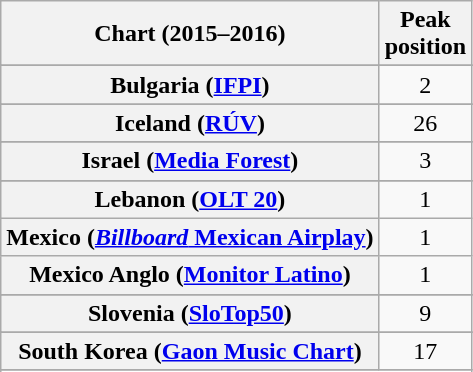<table class="wikitable sortable plainrowheaders" style="text-align:center">
<tr>
<th>Chart (2015–2016)</th>
<th>Peak<br>position</th>
</tr>
<tr>
</tr>
<tr>
</tr>
<tr>
</tr>
<tr>
</tr>
<tr>
<th scope="row">Bulgaria (<a href='#'>IFPI</a>)</th>
<td style="text-align:center;">2</td>
</tr>
<tr>
</tr>
<tr>
</tr>
<tr>
</tr>
<tr>
</tr>
<tr>
</tr>
<tr>
</tr>
<tr>
</tr>
<tr>
</tr>
<tr>
</tr>
<tr>
</tr>
<tr>
</tr>
<tr>
</tr>
<tr>
</tr>
<tr>
</tr>
<tr>
</tr>
<tr>
<th scope="row">Iceland (<a href='#'>RÚV</a>)</th>
<td>26</td>
</tr>
<tr>
</tr>
<tr>
<th scope="row">Israel (<a href='#'>Media Forest</a>)</th>
<td>3</td>
</tr>
<tr>
</tr>
<tr>
</tr>
<tr>
<th scope="row">Lebanon (<a href='#'>OLT 20</a>)</th>
<td style="text-align:center;">1</td>
</tr>
<tr>
<th scope="row">Mexico (<a href='#'><em>Billboard</em> Mexican Airplay</a>)</th>
<td style="text-align:center;">1</td>
</tr>
<tr>
<th scope="row">Mexico Anglo (<a href='#'>Monitor Latino</a>)</th>
<td style="text-align:center;">1</td>
</tr>
<tr>
</tr>
<tr>
</tr>
<tr>
</tr>
<tr>
</tr>
<tr>
</tr>
<tr>
</tr>
<tr>
</tr>
<tr>
</tr>
<tr>
</tr>
<tr>
</tr>
<tr>
<th scope="row">Slovenia (<a href='#'>SloTop50</a>)</th>
<td align=center>9</td>
</tr>
<tr>
</tr>
<tr>
<th scope="row">South Korea (<a href='#'>Gaon Music Chart</a>)</th>
<td style="text-align:center;">17</td>
</tr>
<tr>
</tr>
<tr>
</tr>
<tr>
</tr>
<tr>
</tr>
<tr>
</tr>
<tr>
</tr>
<tr>
</tr>
<tr>
</tr>
<tr>
</tr>
<tr>
</tr>
<tr>
</tr>
<tr>
</tr>
<tr>
</tr>
</table>
